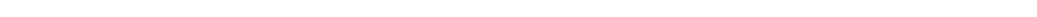<table style="width:88%; text-align:center;">
<tr style="color:white;">
<td style="background:"><strong>78</strong></td>
<td style="background:"><strong>9</strong></td>
<td style="background:"><strong>12</strong></td>
</tr>
</table>
